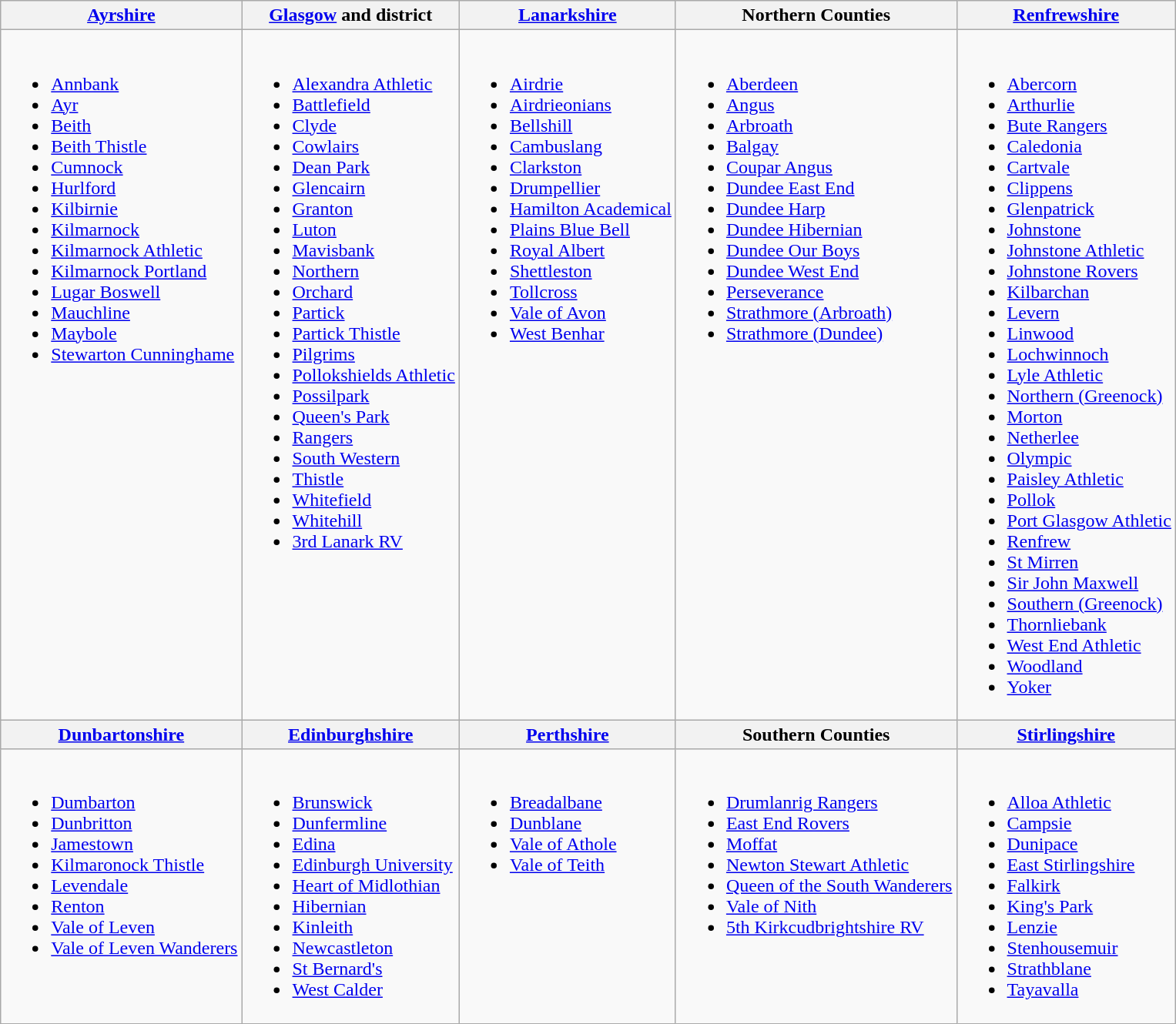<table class="wikitable" style="text-align:left">
<tr>
<th><a href='#'>Ayrshire</a></th>
<th><a href='#'>Glasgow</a> and district</th>
<th><a href='#'>Lanarkshire</a></th>
<th>Northern Counties</th>
<th><a href='#'>Renfrewshire</a></th>
</tr>
<tr>
<td valign=top><br><ul><li><a href='#'>Annbank</a></li><li><a href='#'>Ayr</a></li><li><a href='#'>Beith</a></li><li><a href='#'>Beith Thistle</a></li><li><a href='#'>Cumnock</a></li><li><a href='#'>Hurlford</a></li><li><a href='#'>Kilbirnie</a></li><li><a href='#'>Kilmarnock</a></li><li><a href='#'>Kilmarnock Athletic</a></li><li><a href='#'>Kilmarnock Portland</a></li><li><a href='#'>Lugar Boswell</a></li><li><a href='#'>Mauchline</a></li><li><a href='#'>Maybole</a></li><li><a href='#'>Stewarton Cunninghame</a></li></ul></td>
<td valign=top><br><ul><li><a href='#'>Alexandra Athletic</a></li><li><a href='#'>Battlefield</a></li><li><a href='#'>Clyde</a></li><li><a href='#'>Cowlairs</a></li><li><a href='#'>Dean Park</a></li><li><a href='#'>Glencairn</a></li><li><a href='#'>Granton</a></li><li><a href='#'>Luton</a></li><li><a href='#'>Mavisbank</a></li><li><a href='#'>Northern</a></li><li><a href='#'>Orchard</a></li><li><a href='#'>Partick</a></li><li><a href='#'>Partick Thistle</a></li><li><a href='#'>Pilgrims</a></li><li><a href='#'>Pollokshields Athletic</a></li><li><a href='#'>Possilpark</a></li><li><a href='#'>Queen's Park</a></li><li><a href='#'>Rangers</a></li><li><a href='#'>South Western</a></li><li><a href='#'>Thistle</a></li><li><a href='#'>Whitefield</a></li><li><a href='#'>Whitehill</a></li><li><a href='#'>3rd Lanark RV</a></li></ul></td>
<td valign=top><br><ul><li><a href='#'>Airdrie</a></li><li><a href='#'>Airdrieonians</a></li><li><a href='#'>Bellshill</a></li><li><a href='#'>Cambuslang</a></li><li><a href='#'>Clarkston</a></li><li><a href='#'>Drumpellier</a></li><li><a href='#'>Hamilton Academical</a></li><li><a href='#'>Plains Blue Bell</a></li><li><a href='#'>Royal Albert</a></li><li><a href='#'>Shettleston</a></li><li><a href='#'>Tollcross</a></li><li><a href='#'>Vale of Avon</a></li><li><a href='#'>West Benhar</a></li></ul></td>
<td valign=top><br><ul><li><a href='#'>Aberdeen</a></li><li><a href='#'>Angus</a></li><li><a href='#'>Arbroath</a></li><li><a href='#'>Balgay</a></li><li><a href='#'>Coupar Angus</a></li><li><a href='#'>Dundee East End</a></li><li><a href='#'>Dundee Harp</a></li><li><a href='#'>Dundee Hibernian</a></li><li><a href='#'>Dundee Our Boys</a></li><li><a href='#'>Dundee West End</a></li><li><a href='#'>Perseverance</a></li><li><a href='#'>Strathmore (Arbroath)</a></li><li><a href='#'>Strathmore (Dundee)</a></li></ul></td>
<td valign=top><br><ul><li><a href='#'>Abercorn</a></li><li><a href='#'>Arthurlie</a></li><li><a href='#'>Bute Rangers</a></li><li><a href='#'>Caledonia</a></li><li><a href='#'>Cartvale</a></li><li><a href='#'>Clippens</a></li><li><a href='#'>Glenpatrick</a></li><li><a href='#'>Johnstone</a></li><li><a href='#'>Johnstone Athletic</a></li><li><a href='#'>Johnstone Rovers</a></li><li><a href='#'>Kilbarchan</a></li><li><a href='#'>Levern</a></li><li><a href='#'>Linwood</a></li><li><a href='#'>Lochwinnoch</a></li><li><a href='#'>Lyle Athletic</a></li><li><a href='#'>Northern (Greenock)</a></li><li><a href='#'>Morton</a></li><li><a href='#'>Netherlee</a></li><li><a href='#'>Olympic</a></li><li><a href='#'>Paisley Athletic</a></li><li><a href='#'>Pollok</a></li><li><a href='#'>Port Glasgow Athletic</a></li><li><a href='#'>Renfrew</a></li><li><a href='#'>St Mirren</a></li><li><a href='#'>Sir John Maxwell</a></li><li><a href='#'>Southern (Greenock)</a></li><li><a href='#'>Thornliebank</a></li><li><a href='#'>West End Athletic</a></li><li><a href='#'>Woodland</a></li><li><a href='#'>Yoker</a></li></ul></td>
</tr>
<tr>
<th><a href='#'>Dunbartonshire</a></th>
<th><a href='#'>Edinburghshire</a></th>
<th><a href='#'>Perthshire</a></th>
<th>Southern Counties</th>
<th><a href='#'>Stirlingshire</a></th>
</tr>
<tr>
<td valign=top><br><ul><li><a href='#'>Dumbarton</a></li><li><a href='#'>Dunbritton</a></li><li><a href='#'>Jamestown</a></li><li><a href='#'>Kilmaronock Thistle</a></li><li><a href='#'>Levendale</a></li><li><a href='#'>Renton</a></li><li><a href='#'>Vale of Leven</a></li><li><a href='#'>Vale of Leven Wanderers</a></li></ul></td>
<td valign=top><br><ul><li><a href='#'>Brunswick</a></li><li><a href='#'>Dunfermline</a></li><li><a href='#'>Edina</a></li><li><a href='#'>Edinburgh University</a></li><li><a href='#'>Heart of Midlothian</a></li><li><a href='#'>Hibernian</a></li><li><a href='#'>Kinleith</a></li><li><a href='#'>Newcastleton</a></li><li><a href='#'>St Bernard's</a></li><li><a href='#'>West Calder</a></li></ul></td>
<td valign=top><br><ul><li><a href='#'>Breadalbane</a></li><li><a href='#'>Dunblane</a></li><li><a href='#'>Vale of Athole</a></li><li><a href='#'>Vale of Teith</a></li></ul></td>
<td valign=top><br><ul><li><a href='#'>Drumlanrig Rangers</a></li><li><a href='#'>East End Rovers</a></li><li><a href='#'>Moffat</a></li><li><a href='#'>Newton Stewart Athletic</a></li><li><a href='#'>Queen of the South Wanderers</a></li><li><a href='#'>Vale of Nith</a></li><li><a href='#'>5th Kirkcudbrightshire RV</a></li></ul></td>
<td valign=top><br><ul><li><a href='#'>Alloa Athletic</a></li><li><a href='#'>Campsie</a></li><li><a href='#'>Dunipace</a></li><li><a href='#'>East Stirlingshire</a></li><li><a href='#'>Falkirk</a></li><li><a href='#'>King's Park</a></li><li><a href='#'>Lenzie</a></li><li><a href='#'>Stenhousemuir</a></li><li><a href='#'>Strathblane</a></li><li><a href='#'>Tayavalla</a></li></ul></td>
</tr>
</table>
